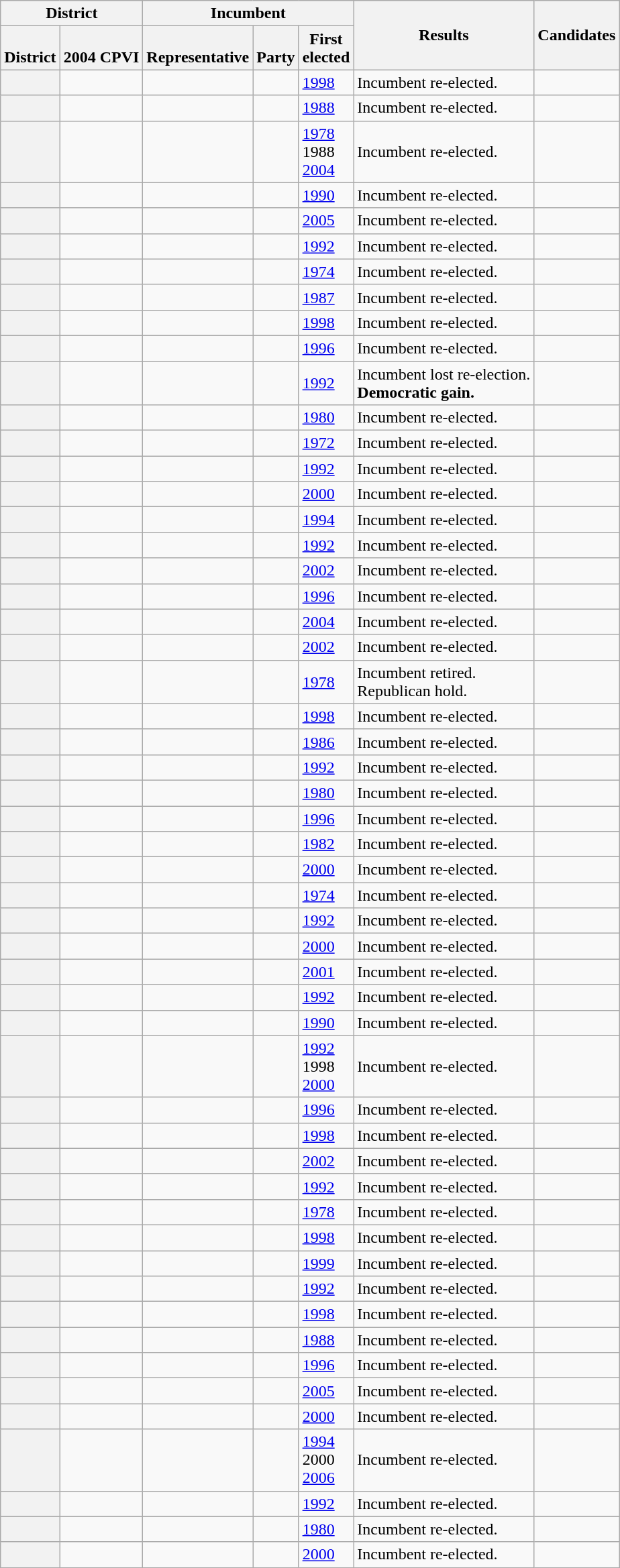<table class="wikitable sortable">
<tr>
<th colspan=2>District</th>
<th colspan=3>Incumbent</th>
<th rowspan=2>Results</th>
<th rowspan=2>Candidates</th>
</tr>
<tr valign=bottom>
<th>District</th>
<th>2004 CPVI</th>
<th>Representative</th>
<th>Party</th>
<th>First<br>elected</th>
</tr>
<tr>
<th></th>
<td></td>
<td></td>
<td></td>
<td><a href='#'>1998</a></td>
<td>Incumbent re-elected.</td>
<td nowrap></td>
</tr>
<tr>
<th></th>
<td></td>
<td></td>
<td></td>
<td><a href='#'>1988</a></td>
<td>Incumbent re-elected.</td>
<td nowrap></td>
</tr>
<tr>
<th></th>
<td></td>
<td></td>
<td></td>
<td><a href='#'>1978</a><br>1988 <br><a href='#'>2004</a></td>
<td>Incumbent re-elected.</td>
<td nowrap></td>
</tr>
<tr>
<th></th>
<td></td>
<td></td>
<td></td>
<td><a href='#'>1990</a></td>
<td>Incumbent re-elected.</td>
<td nowrap></td>
</tr>
<tr>
<th></th>
<td></td>
<td></td>
<td></td>
<td><a href='#'>2005 </a></td>
<td>Incumbent re-elected.</td>
<td nowrap></td>
</tr>
<tr>
<th></th>
<td></td>
<td></td>
<td></td>
<td><a href='#'>1992</a></td>
<td>Incumbent re-elected.</td>
<td nowrap></td>
</tr>
<tr>
<th></th>
<td></td>
<td></td>
<td></td>
<td><a href='#'>1974</a></td>
<td>Incumbent re-elected.</td>
<td nowrap></td>
</tr>
<tr>
<th></th>
<td></td>
<td></td>
<td></td>
<td><a href='#'>1987 </a></td>
<td>Incumbent re-elected.</td>
<td nowrap></td>
</tr>
<tr>
<th></th>
<td></td>
<td></td>
<td></td>
<td><a href='#'>1998</a></td>
<td>Incumbent re-elected.</td>
<td nowrap></td>
</tr>
<tr>
<th></th>
<td></td>
<td></td>
<td></td>
<td><a href='#'>1996</a></td>
<td>Incumbent re-elected.</td>
<td nowrap></td>
</tr>
<tr>
<th></th>
<td></td>
<td></td>
<td></td>
<td><a href='#'>1992</a></td>
<td>Incumbent lost re-election.<br><strong>Democratic gain.</strong></td>
<td nowrap></td>
</tr>
<tr>
<th></th>
<td></td>
<td></td>
<td></td>
<td><a href='#'>1980</a></td>
<td>Incumbent re-elected.</td>
<td nowrap></td>
</tr>
<tr>
<th></th>
<td></td>
<td></td>
<td></td>
<td><a href='#'>1972</a></td>
<td>Incumbent re-elected.</td>
<td nowrap></td>
</tr>
<tr>
<th></th>
<td></td>
<td></td>
<td></td>
<td><a href='#'>1992</a></td>
<td>Incumbent re-elected.</td>
<td nowrap></td>
</tr>
<tr>
<th></th>
<td></td>
<td></td>
<td></td>
<td><a href='#'>2000</a></td>
<td>Incumbent re-elected.</td>
<td nowrap></td>
</tr>
<tr>
<th></th>
<td></td>
<td></td>
<td></td>
<td><a href='#'>1994</a></td>
<td>Incumbent re-elected.</td>
<td nowrap></td>
</tr>
<tr>
<th></th>
<td></td>
<td></td>
<td></td>
<td><a href='#'>1992</a></td>
<td>Incumbent re-elected.</td>
<td nowrap></td>
</tr>
<tr>
<th></th>
<td></td>
<td></td>
<td></td>
<td><a href='#'>2002</a></td>
<td>Incumbent re-elected.</td>
<td nowrap></td>
</tr>
<tr>
<th></th>
<td></td>
<td></td>
<td></td>
<td><a href='#'>1996</a></td>
<td>Incumbent re-elected.</td>
<td nowrap></td>
</tr>
<tr>
<th></th>
<td></td>
<td></td>
<td></td>
<td><a href='#'>2004</a></td>
<td>Incumbent re-elected.</td>
<td nowrap></td>
</tr>
<tr>
<th></th>
<td></td>
<td></td>
<td></td>
<td><a href='#'>2002</a></td>
<td>Incumbent re-elected.</td>
<td nowrap></td>
</tr>
<tr>
<th></th>
<td></td>
<td></td>
<td></td>
<td><a href='#'>1978</a></td>
<td>Incumbent retired.<br>Republican hold.</td>
<td nowrap></td>
</tr>
<tr>
<th></th>
<td></td>
<td></td>
<td></td>
<td><a href='#'>1998</a></td>
<td>Incumbent re-elected.</td>
<td nowrap></td>
</tr>
<tr>
<th></th>
<td></td>
<td></td>
<td></td>
<td><a href='#'>1986</a></td>
<td>Incumbent re-elected.</td>
<td nowrap></td>
</tr>
<tr>
<th></th>
<td></td>
<td></td>
<td></td>
<td><a href='#'>1992</a></td>
<td>Incumbent re-elected.</td>
<td nowrap></td>
</tr>
<tr>
<th></th>
<td></td>
<td></td>
<td></td>
<td><a href='#'>1980</a></td>
<td>Incumbent re-elected.</td>
<td nowrap></td>
</tr>
<tr>
<th></th>
<td></td>
<td></td>
<td></td>
<td><a href='#'>1996</a></td>
<td>Incumbent re-elected.</td>
<td nowrap></td>
</tr>
<tr>
<th></th>
<td></td>
<td></td>
<td></td>
<td><a href='#'>1982</a></td>
<td>Incumbent re-elected.</td>
<td nowrap></td>
</tr>
<tr>
<th></th>
<td></td>
<td></td>
<td></td>
<td><a href='#'>2000</a></td>
<td>Incumbent re-elected.</td>
<td nowrap></td>
</tr>
<tr>
<th></th>
<td></td>
<td></td>
<td></td>
<td><a href='#'>1974</a></td>
<td>Incumbent re-elected.</td>
<td nowrap></td>
</tr>
<tr>
<th></th>
<td></td>
<td></td>
<td></td>
<td><a href='#'>1992</a></td>
<td>Incumbent re-elected.</td>
<td nowrap></td>
</tr>
<tr>
<th></th>
<td></td>
<td></td>
<td></td>
<td><a href='#'>2000</a></td>
<td>Incumbent re-elected.</td>
<td nowrap></td>
</tr>
<tr>
<th></th>
<td></td>
<td></td>
<td></td>
<td><a href='#'>2001 </a></td>
<td>Incumbent re-elected.</td>
<td nowrap></td>
</tr>
<tr>
<th></th>
<td></td>
<td></td>
<td></td>
<td><a href='#'>1992</a></td>
<td>Incumbent re-elected.</td>
<td nowrap></td>
</tr>
<tr>
<th></th>
<td></td>
<td></td>
<td></td>
<td><a href='#'>1990</a></td>
<td>Incumbent re-elected.</td>
<td nowrap></td>
</tr>
<tr>
<th></th>
<td></td>
<td></td>
<td></td>
<td><a href='#'>1992</a><br>1998 <br><a href='#'>2000</a></td>
<td>Incumbent re-elected.</td>
<td nowrap></td>
</tr>
<tr>
<th></th>
<td></td>
<td></td>
<td></td>
<td><a href='#'>1996</a></td>
<td>Incumbent re-elected.</td>
<td nowrap></td>
</tr>
<tr>
<th></th>
<td></td>
<td></td>
<td></td>
<td><a href='#'>1998</a></td>
<td>Incumbent re-elected.</td>
<td nowrap></td>
</tr>
<tr>
<th></th>
<td></td>
<td></td>
<td></td>
<td><a href='#'>2002</a></td>
<td>Incumbent re-elected.</td>
<td nowrap></td>
</tr>
<tr>
<th></th>
<td></td>
<td></td>
<td></td>
<td><a href='#'>1992</a></td>
<td>Incumbent re-elected.</td>
<td nowrap></td>
</tr>
<tr>
<th></th>
<td></td>
<td></td>
<td></td>
<td><a href='#'>1978</a></td>
<td>Incumbent re-elected.</td>
<td nowrap></td>
</tr>
<tr>
<th></th>
<td></td>
<td></td>
<td></td>
<td><a href='#'>1998</a></td>
<td>Incumbent re-elected.</td>
<td nowrap></td>
</tr>
<tr>
<th></th>
<td></td>
<td></td>
<td></td>
<td><a href='#'>1999 </a></td>
<td>Incumbent re-elected.</td>
<td nowrap></td>
</tr>
<tr>
<th></th>
<td></td>
<td></td>
<td></td>
<td><a href='#'>1992</a></td>
<td>Incumbent re-elected.</td>
<td nowrap></td>
</tr>
<tr>
<th></th>
<td></td>
<td></td>
<td></td>
<td><a href='#'>1998</a></td>
<td>Incumbent re-elected.</td>
<td nowrap></td>
</tr>
<tr>
<th></th>
<td></td>
<td></td>
<td></td>
<td><a href='#'>1988</a></td>
<td>Incumbent re-elected.</td>
<td nowrap></td>
</tr>
<tr>
<th></th>
<td></td>
<td></td>
<td></td>
<td><a href='#'>1996</a></td>
<td>Incumbent re-elected.</td>
<td nowrap></td>
</tr>
<tr>
<th></th>
<td></td>
<td></td>
<td></td>
<td><a href='#'>2005 </a></td>
<td>Incumbent re-elected.</td>
<td nowrap></td>
</tr>
<tr>
<th></th>
<td></td>
<td></td>
<td></td>
<td><a href='#'>2000</a></td>
<td>Incumbent re-elected.</td>
<td nowrap></td>
</tr>
<tr>
<th></th>
<td></td>
<td></td>
<td></td>
<td><a href='#'>1994</a><br>2000 <br><a href='#'>2006 </a></td>
<td>Incumbent re-elected.</td>
<td nowrap></td>
</tr>
<tr>
<th></th>
<td></td>
<td></td>
<td></td>
<td><a href='#'>1992</a></td>
<td>Incumbent re-elected.</td>
<td nowrap></td>
</tr>
<tr>
<th></th>
<td></td>
<td></td>
<td></td>
<td><a href='#'>1980</a></td>
<td>Incumbent re-elected.</td>
<td nowrap></td>
</tr>
<tr>
<th></th>
<td></td>
<td></td>
<td></td>
<td><a href='#'>2000</a></td>
<td>Incumbent re-elected.</td>
<td nowrap></td>
</tr>
</table>
